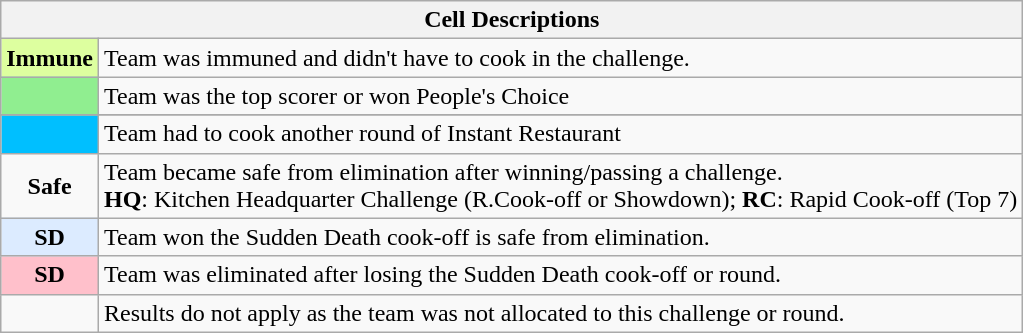<table class="wikitable"; font-size: 90%; line-height:16px;">
<tr>
<th colspan="2">Cell Descriptions</th>
</tr>
<tr>
<td style="background:#DDFF9F ;text-align:center"><strong>Immune</strong></td>
<td>Team was immuned and didn't have to cook in the challenge.</td>
</tr>
<tr>
<td style="background:lightgreen; text-align:center"></td>
<td>Team was the top scorer or won People's Choice</td>
</tr>
<tr>
</tr>
<tr>
<td style=background:deepskyblue></td>
<td>Team had to cook another round of Instant Restaurant</td>
</tr>
<tr>
<td style="text-align:center"><strong>Safe</strong></td>
<td>Team became safe from elimination after winning/passing a challenge.<br> <strong>HQ</strong>: Kitchen Headquarter Challenge (R.Cook-off or Showdown); <strong>RC</strong>: Rapid Cook-off (Top 7)</td>
</tr>
<tr>
<td style="text-align:center; background:#DCEBFF;"><strong>SD</strong></td>
<td>Team won the Sudden Death cook-off is safe from elimination.</td>
</tr>
<tr>
<td style="text-align:center; background:pink;"><strong>SD</strong></td>
<td>Team was eliminated after losing the Sudden Death cook-off or round.</td>
</tr>
<tr>
<td></td>
<td>Results do not apply as the team was not allocated to this challenge or round.</td>
</tr>
</table>
